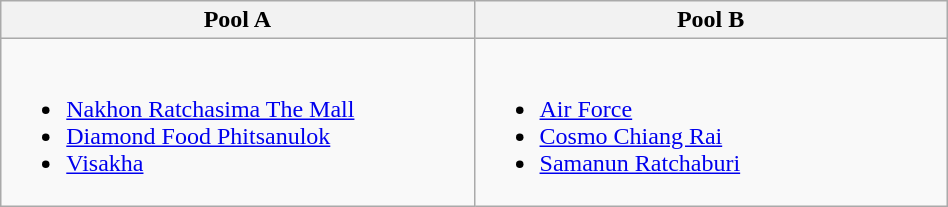<table class="wikitable" width=50%>
<tr>
<th width=25%>Pool A</th>
<th width=25%>Pool B</th>
</tr>
<tr>
<td><br><ul><li> <a href='#'>Nakhon Ratchasima The Mall</a></li><li> <a href='#'>Diamond Food Phitsanulok</a></li><li> <a href='#'>Visakha</a></li></ul></td>
<td><br><ul><li> <a href='#'>Air Force</a></li><li> <a href='#'>Cosmo Chiang Rai</a></li><li> <a href='#'>Samanun Ratchaburi</a></li></ul></td>
</tr>
</table>
